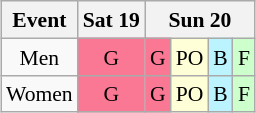<table class="wikitable" style="margin:0.5em auto; font-size:90%; line-height:1.25em; text-align:center">
<tr>
<th>Event</th>
<th>Sat 19</th>
<th colspan="4">Sun 20</th>
</tr>
<tr>
<td>Men</td>
<td bgcolor="#FA7894">G</td>
<td bgcolor="#FA7894">G</td>
<td bgcolor="#FFFFD7">PO</td>
<td bgcolor="#BBF3FF">B</td>
<td bgcolor="#ccffcc">F</td>
</tr>
<tr>
<td>Women</td>
<td bgcolor="#FA7894">G</td>
<td bgcolor="#FA7894">G</td>
<td bgcolor="#FFFFD7">PO</td>
<td bgcolor="#BBF3FF">B</td>
<td bgcolor="#ccffcc">F</td>
</tr>
</table>
